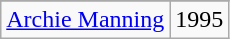<table class="wikitable" style="text-align:center">
<tr>
</tr>
<tr>
<td><a href='#'>Archie Manning</a></td>
<td>1995</td>
</tr>
</table>
